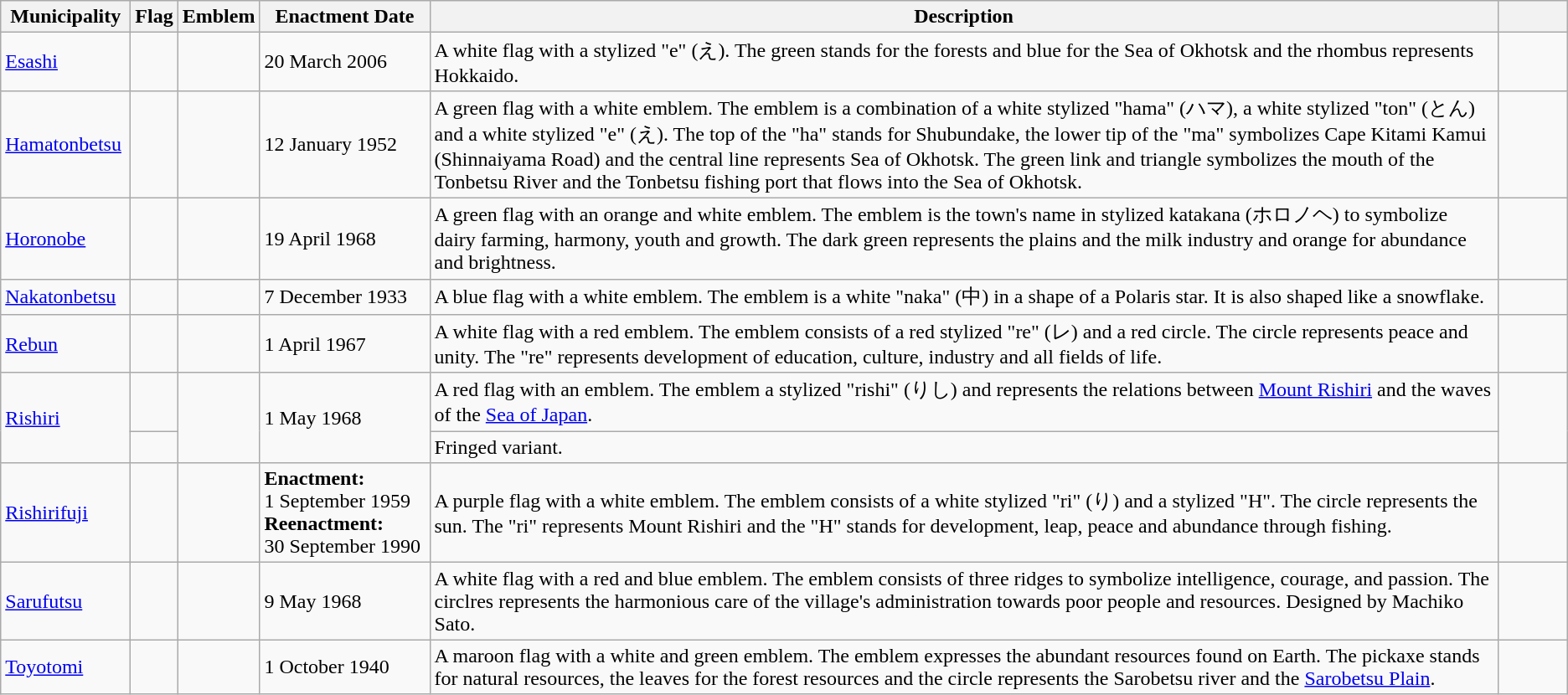<table class="wikitable">
<tr>
<th style="width:12ch;">Municipality</th>
<th>Flag</th>
<th>Emblem</th>
<th style="width:16ch;">Enactment Date</th>
<th>Description</th>
<th style="width:6ch;"></th>
</tr>
<tr>
<td><a href='#'>Esashi</a></td>
<td></td>
<td></td>
<td>20 March 2006</td>
<td>A white flag with a stylized "e" (え). The green stands for the forests and blue for the Sea of Okhotsk and the rhombus represents Hokkaido.</td>
<td></td>
</tr>
<tr>
<td><a href='#'>Hamatonbetsu</a></td>
<td></td>
<td></td>
<td>12 January 1952</td>
<td>A green flag with a white emblem. The emblem is a combination of a white stylized "hama" (ハマ), a white stylized "ton" (とん) and a white stylized "e" (え). The top of the "ha" stands for Shubundake, the lower tip of the "ma" symbolizes Cape Kitami Kamui (Shinnaiyama Road) and the central line represents Sea of Okhotsk. The green link and triangle symbolizes the mouth of the Tonbetsu River and the Tonbetsu fishing port that flows into the Sea of Okhotsk.</td>
<td></td>
</tr>
<tr>
<td><a href='#'>Horonobe</a></td>
<td></td>
<td></td>
<td>19 April 1968</td>
<td>A green flag with an orange and white emblem. The emblem is the town's name in stylized katakana (ホロノヘ) to symbolize dairy farming, harmony, youth and growth. The dark green represents the plains and the milk industry and orange for abundance and brightness.</td>
<td></td>
</tr>
<tr>
<td><a href='#'>Nakatonbetsu</a></td>
<td></td>
<td></td>
<td>7 December 1933</td>
<td>A blue flag with a white emblem. The emblem is a white "naka" (中) in a shape of a Polaris star. It is also shaped like a snowflake.</td>
<td></td>
</tr>
<tr>
<td><a href='#'>Rebun</a></td>
<td></td>
<td></td>
<td>1 April 1967</td>
<td>A white flag with a red emblem. The emblem consists of a red stylized "re" (レ) and a red circle. The circle represents peace and unity. The "re" represents development of education, culture, industry and all fields of life.</td>
<td></td>
</tr>
<tr>
<td rowspan =2><a href='#'>Rishiri</a></td>
<td></td>
<td rowspan=2></td>
<td rowspan=2>1 May 1968</td>
<td>A red flag with an emblem. The emblem a stylized "rishi" (りし) and represents the relations between <a href='#'>Mount Rishiri</a> and the waves of the <a href='#'>Sea of Japan</a>.</td>
<td rowspan=2></td>
</tr>
<tr>
<td></td>
<td>Fringed variant.</td>
</tr>
<tr>
<td><a href='#'>Rishirifuji</a></td>
<td></td>
<td></td>
<td><strong>Enactment:</strong><br>1 September 1959<br><strong>Reenactment:</strong><br>30 September 1990</td>
<td>A purple flag with a white emblem. The emblem consists of a white stylized "ri" (り) and a stylized "H". The circle represents the sun. The "ri" represents Mount Rishiri and the "H" stands for development, leap, peace and abundance through fishing.</td>
<td></td>
</tr>
<tr>
<td><a href='#'>Sarufutsu</a></td>
<td></td>
<td></td>
<td>9 May 1968</td>
<td>A white flag with a red and blue emblem. The emblem consists of three ridges to symbolize intelligence, courage, and passion. The circlres represents the harmonious care of the village's administration towards poor people and resources. Designed by Machiko Sato.</td>
<td></td>
</tr>
<tr>
<td><a href='#'>Toyotomi</a></td>
<td></td>
<td></td>
<td>1 October 1940</td>
<td>A maroon flag with a white and green emblem. The emblem expresses the abundant resources found on Earth. The pickaxe stands for natural resources, the leaves for the forest resources and the circle represents the Sarobetsu river and the <a href='#'>Sarobetsu Plain</a>.</td>
<td></td>
</tr>
</table>
